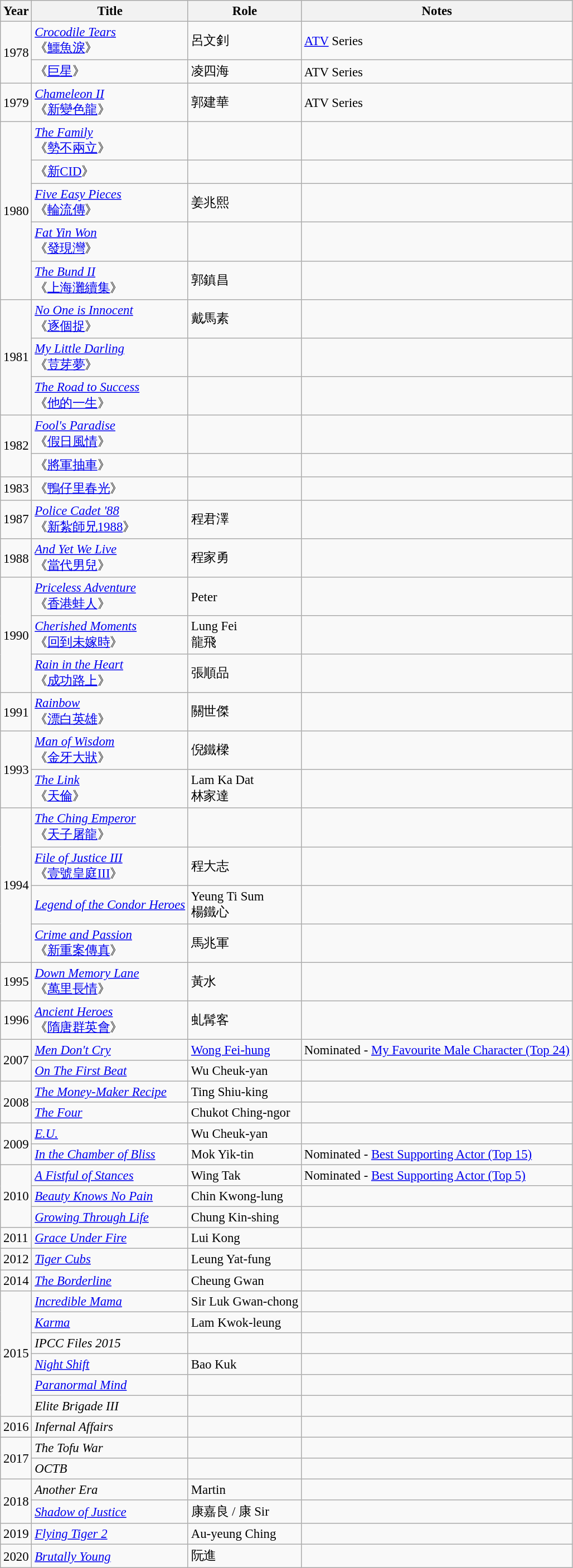<table class="wikitable" style="font-size: 95%;">
<tr>
<th>Year</th>
<th>Title</th>
<th>Role</th>
<th>Notes</th>
</tr>
<tr>
<td rowspan="2">1978</td>
<td><em><a href='#'>Crocodile Tears</a></em> <br> 《<a href='#'>鱷魚淚</a>》</td>
<td>呂文釗</td>
<td><a href='#'>ATV</a> Series</td>
</tr>
<tr>
<td>《<a href='#'>巨星</a>》</td>
<td>凌四海</td>
<td>ATV Series</td>
</tr>
<tr>
<td rowspan="1">1979</td>
<td><em><a href='#'>Chameleon II</a></em> <br> 《<a href='#'>新變色龍</a>》</td>
<td>郭建華</td>
<td>ATV Series</td>
</tr>
<tr>
<td rowspan="5">1980</td>
<td><em><a href='#'>The Family</a></em> <br> 《<a href='#'>勢不兩立</a>》</td>
<td></td>
<td></td>
</tr>
<tr>
<td>《<a href='#'>新CID</a>》</td>
<td></td>
<td></td>
</tr>
<tr>
<td><em><a href='#'>Five Easy Pieces</a></em> <br> 《<a href='#'>輪流傳</a>》</td>
<td>姜兆熙</td>
<td></td>
</tr>
<tr>
<td><em><a href='#'>Fat Yin Won</a></em> <br> 《<a href='#'>發現灣</a>》</td>
<td></td>
<td></td>
</tr>
<tr>
<td><em><a href='#'>The Bund II</a></em> <br> 《<a href='#'>上海灘續集</a>》</td>
<td>郭鎮昌</td>
<td></td>
</tr>
<tr>
<td rowspan="3">1981</td>
<td><em><a href='#'>No One is Innocent</a></em> <br> 《<a href='#'>逐個捉</a>》</td>
<td>戴馬素</td>
<td></td>
</tr>
<tr>
<td><em><a href='#'>My Little Darling</a></em> <br> 《<a href='#'>荳芽夢</a>》</td>
<td></td>
<td></td>
</tr>
<tr>
<td><em><a href='#'>The Road to Success</a></em> <br> 《<a href='#'>他的一生</a>》</td>
<td></td>
<td></td>
</tr>
<tr>
<td rowspan="2">1982</td>
<td><em><a href='#'>Fool's Paradise</a></em> <br> 《<a href='#'>假日風情</a>》</td>
<td></td>
<td></td>
</tr>
<tr>
<td>《<a href='#'>將軍抽車</a>》</td>
<td></td>
<td></td>
</tr>
<tr>
<td rowspan="1">1983</td>
<td>《<a href='#'>鴨仔里春光</a>》</td>
<td></td>
<td></td>
</tr>
<tr>
<td rowspan="1">1987</td>
<td><em><a href='#'>Police Cadet '88</a></em> <br> 《<a href='#'>新紮師兄1988</a>》</td>
<td>程君澤</td>
<td></td>
</tr>
<tr>
<td rowspan="1">1988</td>
<td><em><a href='#'>And Yet We Live</a></em> <br> 《<a href='#'>當代男兒</a>》</td>
<td>程家勇</td>
<td></td>
</tr>
<tr>
<td rowspan="3">1990</td>
<td><em><a href='#'>Priceless Adventure</a></em> <br> 《<a href='#'>香港蛙人</a>》</td>
<td>Peter</td>
<td></td>
</tr>
<tr>
<td><em><a href='#'>Cherished Moments</a></em> <br> 《<a href='#'>回到未嫁時</a>》</td>
<td>Lung Fei <br> 龍飛</td>
<td></td>
</tr>
<tr>
<td><em><a href='#'>Rain in the Heart</a></em> <br> 《<a href='#'>成功路上</a>》</td>
<td>張順品</td>
<td></td>
</tr>
<tr>
<td rowspan="1">1991</td>
<td><em><a href='#'>Rainbow</a></em> <br> 《<a href='#'>漂白英雄</a>》</td>
<td>關世傑</td>
<td></td>
</tr>
<tr>
<td rowspan="2">1993</td>
<td><em><a href='#'>Man of Wisdom</a></em> <br> 《<a href='#'>金牙大狀</a>》</td>
<td>倪鐵樑</td>
<td></td>
</tr>
<tr>
<td><em><a href='#'>The Link</a></em> <br> 《<a href='#'>天倫</a>》</td>
<td>Lam Ka Dat <br> 林家達</td>
<td></td>
</tr>
<tr>
<td rowspan="4">1994</td>
<td><em><a href='#'>The Ching Emperor</a></em> <br> 《<a href='#'>天子屠龍</a>》</td>
<td></td>
<td></td>
</tr>
<tr>
<td><em><a href='#'>File of Justice III</a></em> <br> 《<a href='#'>壹號皇庭III</a>》</td>
<td>程大志</td>
<td></td>
</tr>
<tr>
<td><em><a href='#'>Legend of the Condor Heroes</a></em></td>
<td>Yeung Ti Sum <br> 楊鐵心</td>
<td></td>
</tr>
<tr>
<td><em><a href='#'>Crime and Passion</a></em> <br> 《<a href='#'>新重案傳真</a>》</td>
<td>馬兆軍</td>
<td></td>
</tr>
<tr>
<td rowspan="1">1995</td>
<td><em><a href='#'>Down Memory Lane</a></em> <br> 《<a href='#'>萬里長情</a>》</td>
<td>黃水</td>
<td></td>
</tr>
<tr>
<td rowspan="1">1996</td>
<td><em><a href='#'>Ancient Heroes</a></em> <br> 《<a href='#'>隋唐群英會</a>》</td>
<td>虬髯客</td>
<td></td>
</tr>
<tr>
<td rowspan="2">2007</td>
<td><em><a href='#'>Men Don't Cry</a></em></td>
<td><a href='#'>Wong Fei-hung</a></td>
<td>Nominated - <a href='#'>My Favourite Male Character (Top 24)</a></td>
</tr>
<tr>
<td><em><a href='#'>On The First Beat</a></em></td>
<td>Wu Cheuk-yan</td>
<td></td>
</tr>
<tr>
<td rowspan="2">2008</td>
<td><em><a href='#'>The Money-Maker Recipe</a></em></td>
<td>Ting Shiu-king</td>
<td></td>
</tr>
<tr>
<td><em><a href='#'>The Four</a></em></td>
<td>Chukot Ching-ngor</td>
<td></td>
</tr>
<tr>
<td rowspan="2">2009</td>
<td><em><a href='#'>E.U.</a></em></td>
<td>Wu Cheuk-yan</td>
<td></td>
</tr>
<tr>
<td><em><a href='#'>In the Chamber of Bliss</a></em></td>
<td>Mok Yik-tin</td>
<td>Nominated - <a href='#'>Best Supporting Actor (Top 15)</a></td>
</tr>
<tr>
<td rowspan=3>2010</td>
<td><em><a href='#'>A Fistful of Stances</a></em></td>
<td>Wing Tak</td>
<td>Nominated - <a href='#'>Best Supporting Actor (Top 5)</a></td>
</tr>
<tr>
<td><em><a href='#'>Beauty Knows No Pain</a></em></td>
<td>Chin Kwong-lung</td>
<td></td>
</tr>
<tr>
<td><em><a href='#'>Growing Through Life</a></em></td>
<td>Chung Kin-shing</td>
<td></td>
</tr>
<tr>
<td>2011</td>
<td><em><a href='#'>Grace Under Fire</a></em></td>
<td>Lui Kong</td>
<td></td>
</tr>
<tr>
<td>2012</td>
<td><em><a href='#'>Tiger Cubs</a></em></td>
<td>Leung Yat-fung</td>
<td></td>
</tr>
<tr>
<td>2014</td>
<td><em><a href='#'>The Borderline</a></em></td>
<td>Cheung Gwan</td>
<td></td>
</tr>
<tr>
<td rowspan=6>2015</td>
<td><em><a href='#'>Incredible Mama</a></em></td>
<td>Sir Luk Gwan-chong</td>
<td></td>
</tr>
<tr>
<td><em><a href='#'>Karma</a></em></td>
<td>Lam Kwok-leung</td>
<td></td>
</tr>
<tr>
<td><em>IPCC Files 2015</em></td>
<td></td>
<td></td>
</tr>
<tr>
<td><em><a href='#'>Night Shift</a></em></td>
<td>Bao Kuk</td>
<td></td>
</tr>
<tr>
<td><em><a href='#'>Paranormal Mind</a></em></td>
<td></td>
<td></td>
</tr>
<tr>
<td><em>Elite Brigade III</em></td>
<td></td>
<td></td>
</tr>
<tr>
<td>2016</td>
<td><em>Infernal Affairs</em></td>
<td></td>
<td></td>
</tr>
<tr>
<td rowspan=2>2017</td>
<td><em>The Tofu War</em></td>
<td></td>
<td></td>
</tr>
<tr>
<td><em>OCTB</em></td>
<td></td>
<td></td>
</tr>
<tr>
<td rowspan="2">2018</td>
<td><em>Another Era</em></td>
<td>Martin</td>
<td></td>
</tr>
<tr>
<td><em><a href='#'>Shadow of Justice</a></em></td>
<td>康嘉良 / 康 Sir</td>
<td></td>
</tr>
<tr>
<td>2019</td>
<td><em><a href='#'>Flying Tiger 2</a></em></td>
<td>Au-yeung Ching</td>
<td></td>
</tr>
<tr>
<td>2020</td>
<td><em><a href='#'>Brutally Young</a></em></td>
<td>阮進</td>
<td></td>
</tr>
</table>
